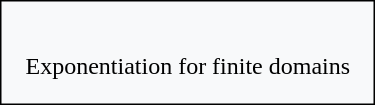<table border=1 style="border:0px">
<tr>
<td style="border:1px solid #000000; padding:1.0em; background-color:#F8F9FA"><br>Exponentiation for finite domains</td>
</tr>
</table>
